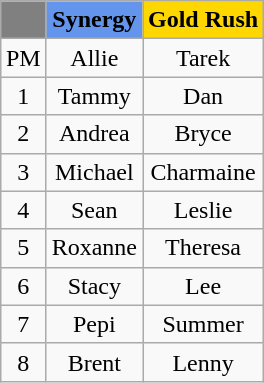<table class="wikitable" style="margin:auto;">
<tr>
<td style="background:gray;"></td>
<td style="text-align:center; background:cornflowerblue;"><strong>Synergy</strong></td>
<td style="text-align:center; background:gold;"><strong>Gold Rush</strong></td>
</tr>
<tr style="text-align:center;">
<td>PM</td>
<td>Allie</td>
<td>Tarek</td>
</tr>
<tr style="text-align:center;">
<td>1</td>
<td>Tammy</td>
<td>Dan</td>
</tr>
<tr style="text-align:center;">
<td>2</td>
<td>Andrea</td>
<td>Bryce</td>
</tr>
<tr style="text-align:center;">
<td>3</td>
<td>Michael</td>
<td>Charmaine</td>
</tr>
<tr style="text-align:center;">
<td>4</td>
<td>Sean</td>
<td>Leslie</td>
</tr>
<tr style="text-align:center;">
<td>5</td>
<td>Roxanne</td>
<td>Theresa</td>
</tr>
<tr style="text-align:center;">
<td>6</td>
<td>Stacy</td>
<td>Lee</td>
</tr>
<tr style="text-align:center;">
<td>7</td>
<td>Pepi</td>
<td>Summer</td>
</tr>
<tr style="text-align:center;">
<td>8</td>
<td>Brent</td>
<td>Lenny</td>
</tr>
</table>
